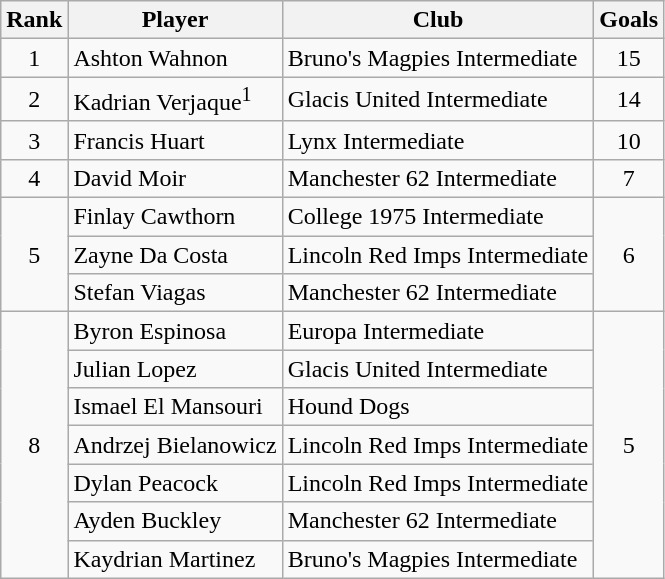<table class="wikitable" style="text-align:center">
<tr>
<th>Rank</th>
<th>Player</th>
<th>Club</th>
<th>Goals</th>
</tr>
<tr>
<td>1</td>
<td align="left"> Ashton Wahnon</td>
<td align="left">Bruno's Magpies Intermediate</td>
<td>15</td>
</tr>
<tr>
<td>2</td>
<td align="left"> Kadrian Verjaque<sup>1</sup></td>
<td align="left">Glacis United Intermediate</td>
<td>14</td>
</tr>
<tr>
<td>3</td>
<td align="left"> Francis Huart</td>
<td align="left">Lynx Intermediate</td>
<td>10</td>
</tr>
<tr>
<td rowspan=1>4</td>
<td align="left"> David Moir</td>
<td align="left">Manchester 62 Intermediate</td>
<td rowspan=1>7</td>
</tr>
<tr>
<td rowspan=3>5</td>
<td align="left"> Finlay Cawthorn</td>
<td align="left">College 1975 Intermediate</td>
<td rowspan=3>6</td>
</tr>
<tr>
<td align="left"> Zayne Da Costa</td>
<td align="left">Lincoln Red Imps Intermediate</td>
</tr>
<tr>
<td align="left"> Stefan Viagas</td>
<td align="left">Manchester 62 Intermediate</td>
</tr>
<tr>
<td rowspan=7>8</td>
<td align="left"> Byron Espinosa</td>
<td align="left">Europa Intermediate</td>
<td rowspan=7>5</td>
</tr>
<tr>
<td align="left"> Julian Lopez</td>
<td align="left">Glacis United Intermediate</td>
</tr>
<tr>
<td align="left"> Ismael El Mansouri</td>
<td align="left">Hound Dogs</td>
</tr>
<tr>
<td align="left"> Andrzej Bielanowicz</td>
<td align="left">Lincoln Red Imps Intermediate</td>
</tr>
<tr>
<td align="left"> Dylan Peacock</td>
<td align="left">Lincoln Red Imps Intermediate</td>
</tr>
<tr>
<td align="left"> Ayden Buckley</td>
<td align="left">Manchester 62 Intermediate</td>
</tr>
<tr>
<td align="left"> Kaydrian Martinez</td>
<td align="left">Bruno's Magpies Intermediate</td>
</tr>
</table>
